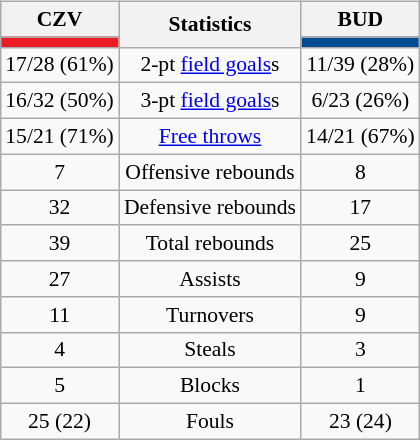<table style="width:100%;">
<tr>
<td valign=top align=right width=33%><br>













</td>
<td style="vertical-align:top; align:center; width:33%;"><br><table style="width:100%;">
<tr>
<td style="width=50%;"></td>
<td></td>
<td style="width=50%;"></td>
</tr>
</table>
<table class="wikitable" style="font-size:90%; text-align:center; margin:auto;" align=center>
<tr>
<th>CZV</th>
<th rowspan=2>Statistics</th>
<th>BUD</th>
</tr>
<tr>
<td style="background:#EC1C24;"></td>
<td style="background:#004B92;"></td>
</tr>
<tr>
<td>17/28 (61%)</td>
<td>2-pt <a href='#'>field goals</a>s</td>
<td>11/39 (28%)</td>
</tr>
<tr>
<td>16/32 (50%)</td>
<td>3-pt <a href='#'>field goals</a>s</td>
<td>6/23 (26%)</td>
</tr>
<tr>
<td>15/21 (71%)</td>
<td><a href='#'>Free throws</a></td>
<td>14/21 (67%)</td>
</tr>
<tr>
<td>7</td>
<td>Offensive rebounds</td>
<td>8</td>
</tr>
<tr>
<td>32</td>
<td>Defensive rebounds</td>
<td>17</td>
</tr>
<tr>
<td>39</td>
<td>Total rebounds</td>
<td>25</td>
</tr>
<tr>
<td>27</td>
<td>Assists</td>
<td>9</td>
</tr>
<tr>
<td>11</td>
<td>Turnovers</td>
<td>9</td>
</tr>
<tr>
<td>4</td>
<td>Steals</td>
<td>3</td>
</tr>
<tr>
<td>5</td>
<td>Blocks</td>
<td>1</td>
</tr>
<tr>
<td>25 (22)</td>
<td>Fouls</td>
<td>23 (24)</td>
</tr>
</table>
</td>
<td style="vertical-align:top; align:left; width:33%;"><br>













</td>
</tr>
</table>
